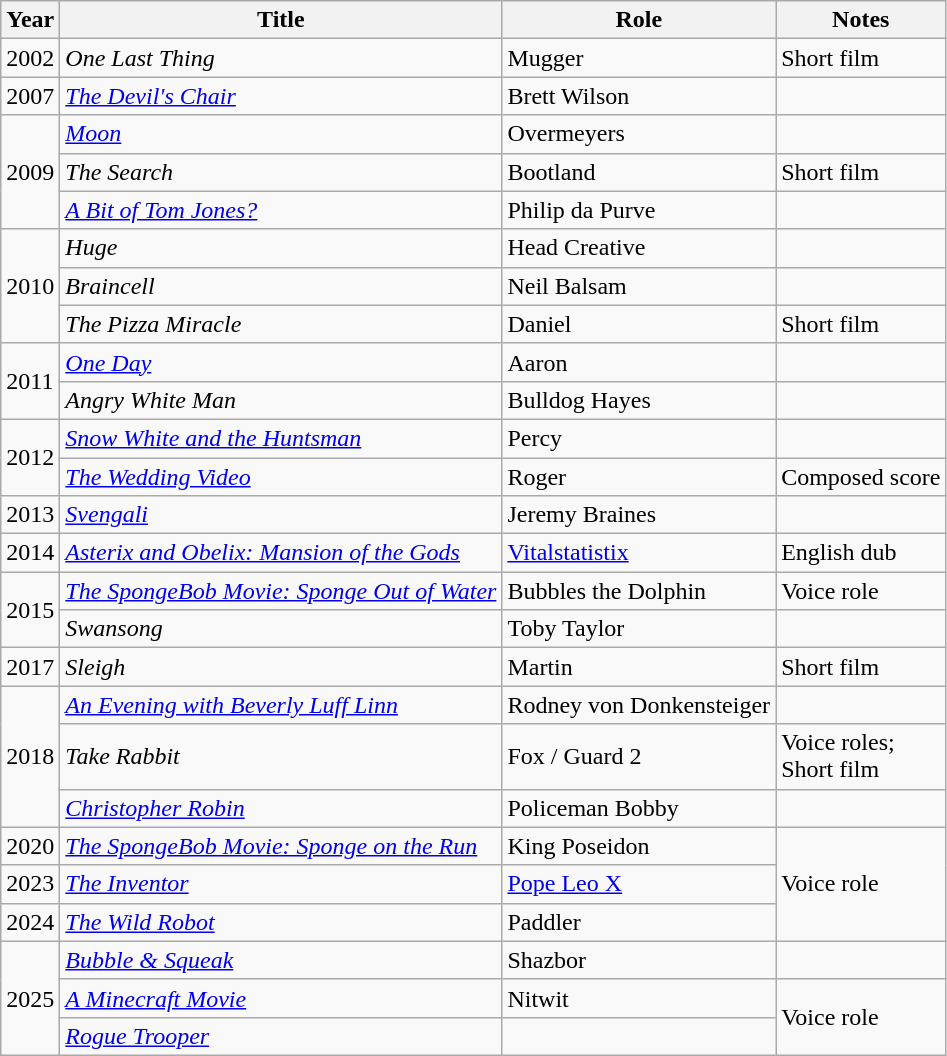<table class="wikitable sortable">
<tr>
<th>Year</th>
<th>Title</th>
<th>Role</th>
<th class="unsortable">Notes</th>
</tr>
<tr>
<td>2002</td>
<td><em>One Last Thing</em></td>
<td>Mugger</td>
<td>Short film</td>
</tr>
<tr>
<td>2007</td>
<td><em><a href='#'>The Devil's Chair</a></em></td>
<td>Brett Wilson</td>
<td></td>
</tr>
<tr>
<td rowspan="3">2009</td>
<td><em><a href='#'>Moon</a></em></td>
<td>Overmeyers</td>
<td></td>
</tr>
<tr>
<td><em>The Search</em></td>
<td>Bootland</td>
<td>Short film</td>
</tr>
<tr>
<td><em><a href='#'>A Bit of Tom Jones?</a></em></td>
<td>Philip da Purve</td>
<td></td>
</tr>
<tr>
<td rowspan="3">2010</td>
<td><em>Huge</em></td>
<td>Head Creative</td>
<td></td>
</tr>
<tr>
<td><em>Braincell</em></td>
<td>Neil Balsam</td>
<td></td>
</tr>
<tr>
<td><em>The Pizza Miracle</em></td>
<td>Daniel</td>
<td>Short film</td>
</tr>
<tr>
<td rowspan="2">2011</td>
<td><em><a href='#'>One Day</a></em></td>
<td>Aaron</td>
<td></td>
</tr>
<tr>
<td><em>Angry White Man</em></td>
<td>Bulldog Hayes</td>
<td></td>
</tr>
<tr>
<td rowspan="2">2012</td>
<td><em><a href='#'>Snow White and the Huntsman</a></em></td>
<td>Percy</td>
<td></td>
</tr>
<tr>
<td><em><a href='#'>The Wedding Video</a></em></td>
<td>Roger</td>
<td>Composed score</td>
</tr>
<tr>
<td>2013</td>
<td><em><a href='#'>Svengali</a></em></td>
<td>Jeremy Braines</td>
<td></td>
</tr>
<tr>
<td>2014</td>
<td><em><a href='#'>Asterix and Obelix: Mansion of the Gods</a></em></td>
<td><a href='#'>Vitalstatistix</a></td>
<td>English dub</td>
</tr>
<tr>
<td rowspan="2">2015</td>
<td><em><a href='#'>The SpongeBob Movie: Sponge Out of Water</a></em></td>
<td>Bubbles the Dolphin</td>
<td>Voice role</td>
</tr>
<tr>
<td><em>Swansong</em></td>
<td>Toby Taylor</td>
<td></td>
</tr>
<tr>
<td>2017</td>
<td><em>Sleigh</em></td>
<td>Martin</td>
<td>Short film</td>
</tr>
<tr>
<td rowspan="3">2018</td>
<td><em><a href='#'>An Evening with Beverly Luff Linn</a></em></td>
<td>Rodney von Donkensteiger</td>
<td></td>
</tr>
<tr>
<td><em>Take Rabbit</em></td>
<td>Fox / Guard 2</td>
<td>Voice roles;<br>Short film</td>
</tr>
<tr>
<td><em><a href='#'>Christopher Robin</a></em></td>
<td>Policeman Bobby</td>
<td></td>
</tr>
<tr>
<td>2020</td>
<td><em><a href='#'>The SpongeBob Movie: Sponge on the Run</a></em></td>
<td>King Poseidon</td>
<td rowspan="3">Voice role</td>
</tr>
<tr>
<td>2023</td>
<td><em><a href='#'>The Inventor</a></em></td>
<td><a href='#'>Pope Leo X</a></td>
</tr>
<tr>
<td>2024</td>
<td><em><a href='#'>The Wild Robot</a></em></td>
<td>Paddler</td>
</tr>
<tr>
<td rowspan="3">2025</td>
<td><em><a href='#'>Bubble & Squeak</a></em></td>
<td>Shazbor</td>
<td></td>
</tr>
<tr>
<td><em><a href='#'>A Minecraft Movie</a></em></td>
<td>Nitwit</td>
<td rowspan="3">Voice role</td>
</tr>
<tr>
<td><em><a href='#'>Rogue Trooper</a></em></td>
<td></td>
</tr>
</table>
